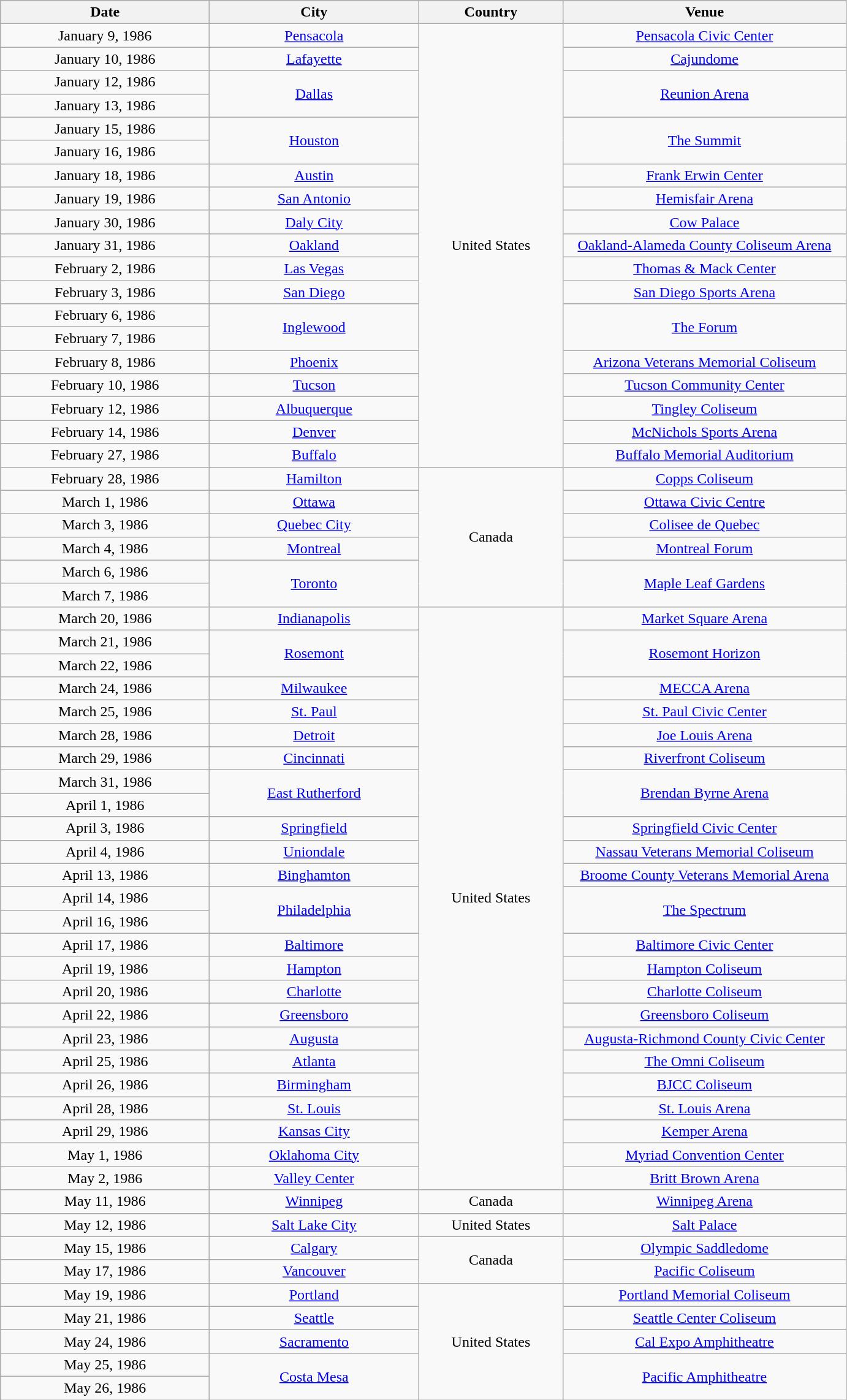<table class="wikitable" style="text-align:center;">
<tr>
<th style="width:220px;">Date</th>
<th style="width:220px;">City</th>
<th style="width:150px;">Country</th>
<th style="width:300px;">Venue</th>
</tr>
<tr>
<td>January 9, 1986</td>
<td><a href='#'>Pensacola</a></td>
<td rowspan="19">United States</td>
<td><a href='#'>Pensacola Civic Center</a></td>
</tr>
<tr>
<td>January 10, 1986</td>
<td><a href='#'>Lafayette</a></td>
<td><a href='#'>Cajundome</a></td>
</tr>
<tr>
<td>January 12, 1986</td>
<td rowspan="2"><a href='#'>Dallas</a></td>
<td rowspan="2"><a href='#'>Reunion Arena</a></td>
</tr>
<tr>
<td>January 13, 1986</td>
</tr>
<tr>
<td>January 15, 1986</td>
<td rowspan="2"><a href='#'>Houston</a></td>
<td rowspan="2"><a href='#'>The Summit</a></td>
</tr>
<tr>
<td>January 16, 1986</td>
</tr>
<tr>
<td>January 18, 1986</td>
<td><a href='#'>Austin</a></td>
<td><a href='#'>Frank Erwin Center</a></td>
</tr>
<tr>
<td>January 19, 1986</td>
<td><a href='#'>San Antonio</a></td>
<td><a href='#'>Hemisfair Arena</a></td>
</tr>
<tr>
<td>January 30, 1986</td>
<td><a href='#'>Daly City</a></td>
<td><a href='#'>Cow Palace</a></td>
</tr>
<tr>
<td>January 31, 1986</td>
<td><a href='#'>Oakland</a></td>
<td><a href='#'>Oakland-Alameda County Coliseum Arena</a></td>
</tr>
<tr>
<td>February 2, 1986</td>
<td><a href='#'>Las Vegas</a></td>
<td><a href='#'>Thomas & Mack Center</a></td>
</tr>
<tr>
<td>February 3, 1986</td>
<td><a href='#'>San Diego</a></td>
<td><a href='#'>San Diego Sports Arena</a></td>
</tr>
<tr>
<td>February 6, 1986</td>
<td rowspan="2"><a href='#'>Inglewood</a></td>
<td rowspan="2"><a href='#'>The Forum</a></td>
</tr>
<tr>
<td>February 7, 1986</td>
</tr>
<tr>
<td>February 8, 1986</td>
<td><a href='#'>Phoenix</a></td>
<td><a href='#'>Arizona Veterans Memorial Coliseum</a></td>
</tr>
<tr>
<td>February 10, 1986</td>
<td><a href='#'>Tucson</a></td>
<td><a href='#'>Tucson Community Center</a></td>
</tr>
<tr>
<td>February 12, 1986</td>
<td><a href='#'>Albuquerque</a></td>
<td><a href='#'>Tingley Coliseum</a></td>
</tr>
<tr>
<td>February 14, 1986</td>
<td><a href='#'>Denver</a></td>
<td><a href='#'>McNichols Sports Arena</a></td>
</tr>
<tr>
<td>February 27, 1986</td>
<td><a href='#'>Buffalo</a></td>
<td><a href='#'>Buffalo Memorial Auditorium</a></td>
</tr>
<tr>
<td>February 28, 1986</td>
<td><a href='#'>Hamilton</a></td>
<td rowspan="6">Canada</td>
<td><a href='#'>Copps Coliseum</a></td>
</tr>
<tr>
<td>March 1, 1986</td>
<td><a href='#'>Ottawa</a></td>
<td><a href='#'>Ottawa Civic Centre</a></td>
</tr>
<tr>
<td>March 3, 1986</td>
<td><a href='#'>Quebec City</a></td>
<td><a href='#'>Colisee de Quebec</a></td>
</tr>
<tr>
<td>March 4, 1986</td>
<td><a href='#'>Montreal</a></td>
<td><a href='#'>Montreal Forum</a></td>
</tr>
<tr>
<td>March 6, 1986</td>
<td rowspan="2"><a href='#'>Toronto</a></td>
<td rowspan="2"><a href='#'>Maple Leaf Gardens</a></td>
</tr>
<tr>
<td>March 7, 1986</td>
</tr>
<tr>
<td>March 20, 1986</td>
<td><a href='#'>Indianapolis</a></td>
<td rowspan="25">United States</td>
<td><a href='#'>Market Square Arena</a></td>
</tr>
<tr>
<td>March 21, 1986</td>
<td rowspan="2"><a href='#'>Rosemont</a></td>
<td rowspan="2"><a href='#'>Rosemont Horizon</a></td>
</tr>
<tr>
<td>March 22, 1986</td>
</tr>
<tr>
<td>March 24, 1986</td>
<td><a href='#'>Milwaukee</a></td>
<td><a href='#'>MECCA Arena</a></td>
</tr>
<tr>
<td>March 25, 1986</td>
<td><a href='#'>St. Paul</a></td>
<td><a href='#'>St. Paul Civic Center</a></td>
</tr>
<tr>
<td>March 28, 1986</td>
<td><a href='#'>Detroit</a></td>
<td><a href='#'>Joe Louis Arena</a></td>
</tr>
<tr>
<td>March 29, 1986</td>
<td><a href='#'>Cincinnati</a></td>
<td><a href='#'>Riverfront Coliseum</a></td>
</tr>
<tr>
<td>March 31, 1986</td>
<td rowspan="2"><a href='#'>East Rutherford</a></td>
<td rowspan="2"><a href='#'>Brendan Byrne Arena</a></td>
</tr>
<tr>
<td>April 1, 1986</td>
</tr>
<tr>
<td>April 3, 1986</td>
<td><a href='#'>Springfield</a></td>
<td><a href='#'>Springfield Civic Center</a></td>
</tr>
<tr>
<td>April 4, 1986</td>
<td><a href='#'>Uniondale</a></td>
<td><a href='#'>Nassau Veterans Memorial Coliseum</a></td>
</tr>
<tr>
<td>April 13, 1986</td>
<td><a href='#'>Binghamton</a></td>
<td><a href='#'>Broome County Veterans Memorial Arena</a></td>
</tr>
<tr>
<td>April 14, 1986</td>
<td rowspan="2"><a href='#'>Philadelphia</a></td>
<td rowspan="2"><a href='#'>The Spectrum</a></td>
</tr>
<tr>
<td>April 16, 1986</td>
</tr>
<tr>
<td>April 17, 1986</td>
<td><a href='#'>Baltimore</a></td>
<td><a href='#'>Baltimore Civic Center</a></td>
</tr>
<tr>
<td>April 19, 1986</td>
<td><a href='#'>Hampton</a></td>
<td><a href='#'>Hampton Coliseum</a></td>
</tr>
<tr>
<td>April 20, 1986</td>
<td><a href='#'>Charlotte</a></td>
<td><a href='#'>Charlotte Coliseum</a></td>
</tr>
<tr>
<td>April 22, 1986</td>
<td><a href='#'>Greensboro</a></td>
<td><a href='#'>Greensboro Coliseum</a></td>
</tr>
<tr>
<td>April 23, 1986</td>
<td><a href='#'>Augusta</a></td>
<td><a href='#'>Augusta-Richmond County Civic Center</a></td>
</tr>
<tr>
<td>April 25, 1986</td>
<td><a href='#'>Atlanta</a></td>
<td><a href='#'>The Omni Coliseum</a></td>
</tr>
<tr>
<td>April 26, 1986</td>
<td><a href='#'>Birmingham</a></td>
<td><a href='#'>BJCC Coliseum</a></td>
</tr>
<tr>
<td>April 28, 1986</td>
<td><a href='#'>St. Louis</a></td>
<td><a href='#'>St. Louis Arena</a></td>
</tr>
<tr>
<td>April 29, 1986</td>
<td><a href='#'>Kansas City</a></td>
<td><a href='#'>Kemper Arena</a></td>
</tr>
<tr>
<td>May 1, 1986</td>
<td><a href='#'>Oklahoma City</a></td>
<td><a href='#'>Myriad Convention Center</a></td>
</tr>
<tr>
<td>May 2, 1986</td>
<td><a href='#'>Valley Center</a></td>
<td><a href='#'>Britt Brown Arena</a></td>
</tr>
<tr>
<td>May 11, 1986</td>
<td><a href='#'>Winnipeg</a></td>
<td>Canada</td>
<td><a href='#'>Winnipeg Arena</a></td>
</tr>
<tr>
<td>May 12, 1986</td>
<td><a href='#'>Salt Lake City</a></td>
<td>United States</td>
<td><a href='#'>Salt Palace</a></td>
</tr>
<tr>
<td>May 15, 1986</td>
<td><a href='#'>Calgary</a></td>
<td rowspan="2">Canada</td>
<td><a href='#'>Olympic Saddledome</a></td>
</tr>
<tr>
<td>May 17, 1986</td>
<td><a href='#'>Vancouver</a></td>
<td><a href='#'>Pacific Coliseum</a></td>
</tr>
<tr>
<td>May 19, 1986</td>
<td><a href='#'>Portland</a></td>
<td rowspan="5">United States</td>
<td><a href='#'>Portland Memorial Coliseum</a></td>
</tr>
<tr>
<td>May 21, 1986</td>
<td><a href='#'>Seattle</a></td>
<td><a href='#'>Seattle Center Coliseum</a></td>
</tr>
<tr>
<td>May 24, 1986</td>
<td><a href='#'>Sacramento</a></td>
<td><a href='#'>Cal Expo Amphitheatre</a></td>
</tr>
<tr>
<td>May 25, 1986</td>
<td rowspan="2"><a href='#'>Costa Mesa</a></td>
<td rowspan="2"><a href='#'>Pacific Amphitheatre</a></td>
</tr>
<tr>
<td>May 26, 1986</td>
</tr>
</table>
